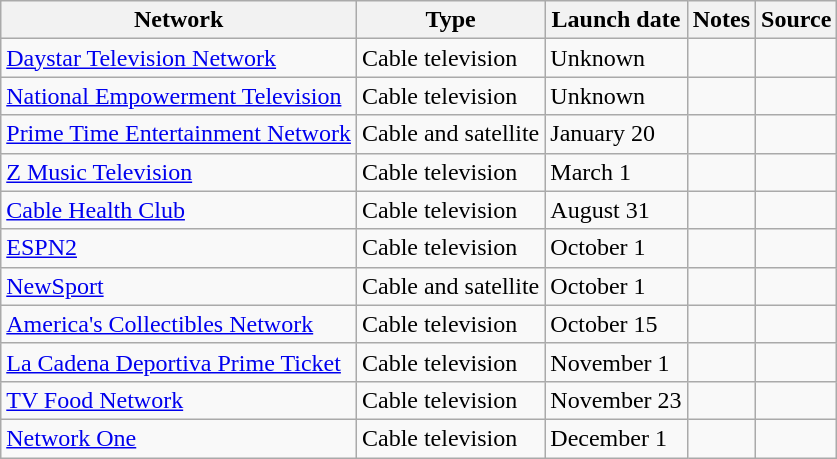<table class="wikitable sortable">
<tr>
<th>Network</th>
<th>Type</th>
<th>Launch date</th>
<th>Notes</th>
<th>Source</th>
</tr>
<tr>
<td><a href='#'>Daystar Television Network</a></td>
<td>Cable television</td>
<td>Unknown</td>
<td></td>
<td></td>
</tr>
<tr>
<td><a href='#'>National Empowerment Television</a></td>
<td>Cable television</td>
<td>Unknown</td>
<td></td>
<td></td>
</tr>
<tr>
<td><a href='#'>Prime Time Entertainment Network</a></td>
<td>Cable and satellite</td>
<td>January 20</td>
<td></td>
<td></td>
</tr>
<tr>
<td><a href='#'>Z Music Television</a></td>
<td>Cable television</td>
<td>March 1</td>
<td></td>
<td></td>
</tr>
<tr>
<td><a href='#'>Cable Health Club</a></td>
<td>Cable television</td>
<td>August 31</td>
<td></td>
<td></td>
</tr>
<tr>
<td><a href='#'>ESPN2</a></td>
<td>Cable television</td>
<td>October 1</td>
<td></td>
<td></td>
</tr>
<tr>
<td><a href='#'>NewSport</a></td>
<td>Cable and satellite</td>
<td>October 1</td>
<td></td>
<td></td>
</tr>
<tr>
<td><a href='#'>America's Collectibles Network</a></td>
<td>Cable television</td>
<td>October 15</td>
<td></td>
<td></td>
</tr>
<tr>
<td><a href='#'>La Cadena Deportiva Prime Ticket</a></td>
<td>Cable television</td>
<td>November 1</td>
<td></td>
<td></td>
</tr>
<tr>
<td><a href='#'>TV Food Network</a></td>
<td>Cable television</td>
<td>November 23</td>
<td></td>
<td></td>
</tr>
<tr>
<td><a href='#'>Network One</a></td>
<td>Cable television</td>
<td>December 1</td>
<td></td>
<td></td>
</tr>
</table>
